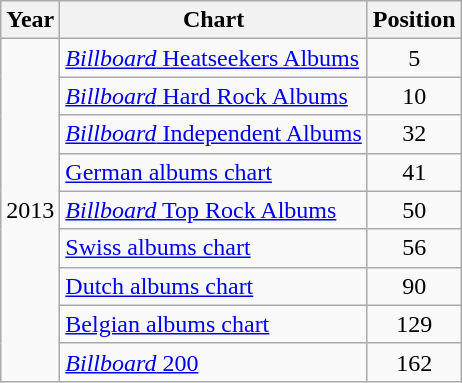<table class="wikitable">
<tr>
<th>Year</th>
<th>Chart</th>
<th>Position</th>
</tr>
<tr>
<td rowspan="9">2013</td>
<td><a href='#'><em>Billboard</em> Heatseekers Albums</a></td>
<td align="center">5</td>
</tr>
<tr>
<td><a href='#'><em>Billboard</em> Hard Rock Albums</a></td>
<td align="center">10</td>
</tr>
<tr>
<td><a href='#'><em>Billboard</em> Independent Albums</a></td>
<td align="center">32</td>
</tr>
<tr>
<td><a href='#'>German albums chart</a></td>
<td align="center">41</td>
</tr>
<tr>
<td><a href='#'><em>Billboard</em> Top Rock Albums</a></td>
<td align="center">50</td>
</tr>
<tr>
<td><a href='#'>Swiss albums chart</a></td>
<td align="center">56</td>
</tr>
<tr>
<td><a href='#'>Dutch albums chart</a></td>
<td align="center">90</td>
</tr>
<tr>
<td><a href='#'>Belgian albums chart</a></td>
<td align="center">129</td>
</tr>
<tr>
<td><a href='#'><em>Billboard</em> 200</a></td>
<td align="center">162</td>
</tr>
</table>
